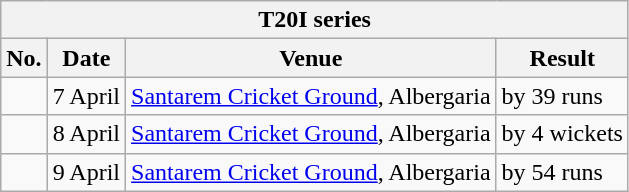<table class="wikitable">
<tr>
<th colspan="5">T20I series</th>
</tr>
<tr>
<th>No.</th>
<th>Date</th>
<th>Venue</th>
<th>Result</th>
</tr>
<tr>
<td></td>
<td>7 April</td>
<td><a href='#'>Santarem Cricket Ground</a>, Albergaria</td>
<td> by 39 runs</td>
</tr>
<tr>
<td></td>
<td>8 April</td>
<td><a href='#'>Santarem Cricket Ground</a>, Albergaria</td>
<td> by 4 wickets</td>
</tr>
<tr>
<td></td>
<td>9 April</td>
<td><a href='#'>Santarem Cricket Ground</a>, Albergaria</td>
<td> by 54 runs</td>
</tr>
</table>
